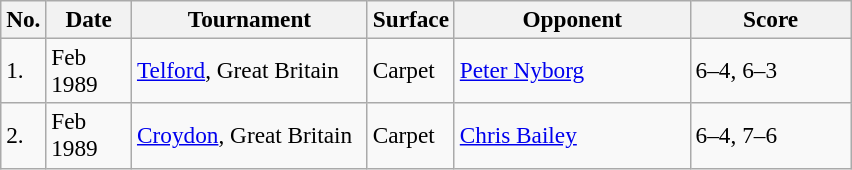<table class="sortable wikitable" style=font-size:97%>
<tr>
<th style="width:20px" class="unsortable">No.</th>
<th style="width:50px">Date</th>
<th style="width:150px">Tournament</th>
<th style="width:50px">Surface</th>
<th style="width:150px">Opponent</th>
<th style="width:100px" class="unsortable">Score</th>
</tr>
<tr>
<td>1.</td>
<td>Feb 1989</td>
<td><a href='#'>Telford</a>, Great Britain</td>
<td>Carpet</td>
<td> <a href='#'>Peter Nyborg</a></td>
<td>6–4, 6–3</td>
</tr>
<tr>
<td>2.</td>
<td>Feb 1989</td>
<td><a href='#'>Croydon</a>, Great Britain</td>
<td>Carpet</td>
<td> <a href='#'>Chris Bailey</a></td>
<td>6–4, 7–6</td>
</tr>
</table>
